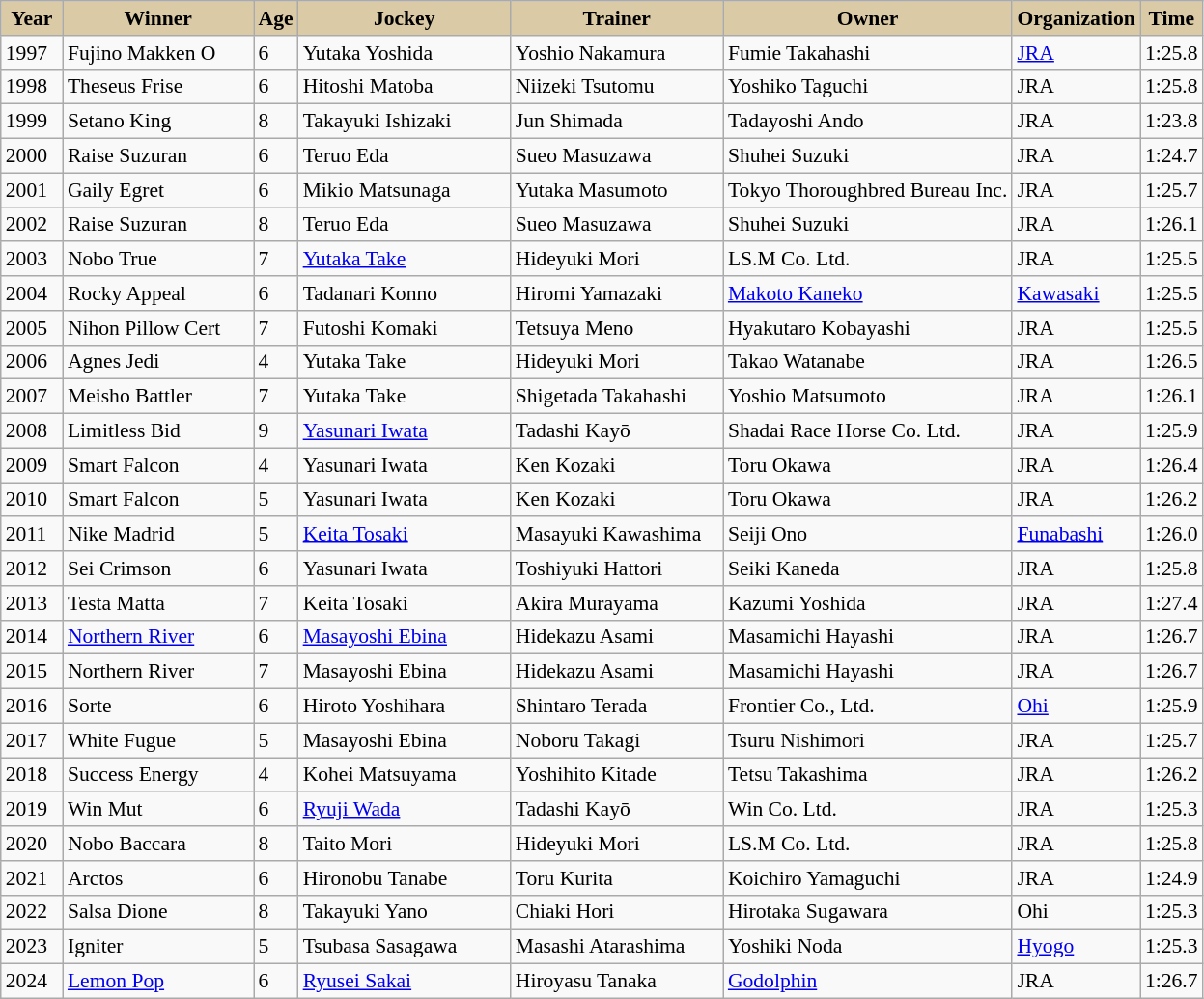<table class="wikitable sortable" style="font-size:90%; white-space:nowrap">
<tr>
<th style="background-color:#DACAA5; width:36px">Year<br></th>
<th style="background-color:#DACAA5; width:125px">Winner<br></th>
<th style="background-color:#DACAA5">Age<br></th>
<th style="background-color:#DACAA5; width:140px">Jockey<br></th>
<th style="background-color:#DACAA5; width:140px">Trainer<br></th>
<th style="background-color:#DACAA5; width:160px">Owner<br></th>
<th style="background-color:#DACAA5">Organization<br></th>
<th style="background-color:#DACAA5">Time<br></th>
</tr>
<tr>
<td>1997</td>
<td>Fujino Makken O</td>
<td>6</td>
<td>Yutaka Yoshida</td>
<td>Yoshio Nakamura</td>
<td>Fumie Takahashi</td>
<td><a href='#'>JRA</a></td>
<td>1:25.8</td>
</tr>
<tr>
<td>1998</td>
<td>Theseus Frise</td>
<td>6</td>
<td>Hitoshi Matoba</td>
<td>Niizeki Tsutomu</td>
<td>Yoshiko Taguchi</td>
<td>JRA</td>
<td>1:25.8</td>
</tr>
<tr>
<td>1999</td>
<td>Setano King</td>
<td>8</td>
<td>Takayuki Ishizaki</td>
<td>Jun Shimada</td>
<td>Tadayoshi Ando</td>
<td>JRA</td>
<td>1:23.8</td>
</tr>
<tr>
<td>2000</td>
<td>Raise Suzuran</td>
<td>6</td>
<td>Teruo Eda</td>
<td>Sueo Masuzawa</td>
<td>Shuhei Suzuki</td>
<td>JRA</td>
<td>1:24.7</td>
</tr>
<tr>
<td>2001</td>
<td>Gaily Egret</td>
<td>6</td>
<td>Mikio Matsunaga</td>
<td>Yutaka Masumoto</td>
<td>Tokyo Thoroughbred Bureau Inc.</td>
<td>JRA</td>
<td>1:25.7</td>
</tr>
<tr>
<td>2002</td>
<td>Raise Suzuran</td>
<td>8</td>
<td>Teruo Eda</td>
<td>Sueo Masuzawa</td>
<td>Shuhei Suzuki</td>
<td>JRA</td>
<td>1:26.1</td>
</tr>
<tr>
<td>2003</td>
<td>Nobo True</td>
<td>7</td>
<td><a href='#'>Yutaka Take</a></td>
<td>Hideyuki Mori</td>
<td>LS.M Co. Ltd.</td>
<td>JRA</td>
<td>1:25.5</td>
</tr>
<tr>
<td>2004</td>
<td>Rocky Appeal</td>
<td>6</td>
<td>Tadanari Konno</td>
<td>Hiromi Yamazaki</td>
<td><a href='#'>Makoto Kaneko</a></td>
<td><a href='#'>Kawasaki</a></td>
<td>1:25.5</td>
</tr>
<tr>
<td>2005</td>
<td>Nihon Pillow Cert</td>
<td>7</td>
<td>Futoshi Komaki</td>
<td>Tetsuya Meno</td>
<td>Hyakutaro Kobayashi</td>
<td>JRA</td>
<td>1:25.5</td>
</tr>
<tr>
<td>2006</td>
<td>Agnes Jedi</td>
<td>4</td>
<td>Yutaka Take</td>
<td>Hideyuki Mori</td>
<td>Takao Watanabe</td>
<td>JRA</td>
<td>1:26.5</td>
</tr>
<tr>
<td>2007</td>
<td>Meisho Battler</td>
<td>7</td>
<td>Yutaka Take</td>
<td>Shigetada Takahashi</td>
<td>Yoshio Matsumoto</td>
<td>JRA</td>
<td>1:26.1</td>
</tr>
<tr>
<td>2008</td>
<td>Limitless Bid</td>
<td>9</td>
<td><a href='#'>Yasunari Iwata</a></td>
<td>Tadashi Kayō</td>
<td>Shadai Race Horse Co. Ltd.</td>
<td>JRA</td>
<td>1:25.9</td>
</tr>
<tr>
<td>2009</td>
<td>Smart Falcon</td>
<td>4</td>
<td>Yasunari Iwata</td>
<td>Ken Kozaki</td>
<td>Toru Okawa</td>
<td>JRA</td>
<td>1:26.4</td>
</tr>
<tr>
<td>2010</td>
<td>Smart Falcon</td>
<td>5</td>
<td>Yasunari Iwata</td>
<td>Ken Kozaki</td>
<td>Toru Okawa</td>
<td>JRA</td>
<td>1:26.2</td>
</tr>
<tr>
<td>2011</td>
<td>Nike Madrid</td>
<td>5</td>
<td><a href='#'>Keita Tosaki</a></td>
<td>Masayuki Kawashima</td>
<td>Seiji Ono</td>
<td><a href='#'>Funabashi</a></td>
<td>1:26.0</td>
</tr>
<tr>
<td>2012</td>
<td>Sei Crimson</td>
<td>6</td>
<td>Yasunari Iwata</td>
<td>Toshiyuki Hattori</td>
<td>Seiki Kaneda</td>
<td>JRA</td>
<td>1:25.8</td>
</tr>
<tr>
<td>2013</td>
<td>Testa Matta</td>
<td>7</td>
<td>Keita Tosaki</td>
<td>Akira Murayama</td>
<td>Kazumi Yoshida</td>
<td>JRA</td>
<td>1:27.4</td>
</tr>
<tr>
<td>2014</td>
<td><a href='#'>Northern River</a></td>
<td>6</td>
<td><a href='#'>Masayoshi Ebina</a></td>
<td>Hidekazu Asami</td>
<td>Masamichi Hayashi</td>
<td>JRA</td>
<td>1:26.7</td>
</tr>
<tr>
<td>2015</td>
<td>Northern River</td>
<td>7</td>
<td>Masayoshi Ebina</td>
<td>Hidekazu Asami</td>
<td>Masamichi Hayashi</td>
<td>JRA</td>
<td>1:26.7</td>
</tr>
<tr>
<td>2016</td>
<td>Sorte</td>
<td>6</td>
<td>Hiroto Yoshihara</td>
<td>Shintaro Terada</td>
<td>Frontier Co., Ltd.</td>
<td><a href='#'>Ohi</a></td>
<td>1:25.9</td>
</tr>
<tr>
<td>2017</td>
<td>White Fugue</td>
<td>5</td>
<td>Masayoshi Ebina</td>
<td>Noboru Takagi</td>
<td>Tsuru Nishimori</td>
<td>JRA</td>
<td>1:25.7</td>
</tr>
<tr>
<td>2018</td>
<td>Success Energy</td>
<td>4</td>
<td>Kohei Matsuyama</td>
<td>Yoshihito Kitade</td>
<td>Tetsu Takashima</td>
<td>JRA</td>
<td>1:26.2</td>
</tr>
<tr>
<td>2019</td>
<td>Win Mut</td>
<td>6</td>
<td><a href='#'>Ryuji Wada</a></td>
<td>Tadashi Kayō</td>
<td>Win Co. Ltd.</td>
<td>JRA</td>
<td>1:25.3</td>
</tr>
<tr>
<td>2020</td>
<td>Nobo Baccara</td>
<td>8</td>
<td>Taito Mori</td>
<td>Hideyuki Mori</td>
<td>LS.M Co. Ltd.</td>
<td>JRA</td>
<td>1:25.8</td>
</tr>
<tr>
<td>2021</td>
<td>Arctos</td>
<td>6</td>
<td>Hironobu Tanabe</td>
<td>Toru Kurita</td>
<td>Koichiro Yamaguchi</td>
<td>JRA</td>
<td>1:24.9</td>
</tr>
<tr>
<td>2022</td>
<td>Salsa Dione</td>
<td>8</td>
<td>Takayuki Yano</td>
<td>Chiaki Hori</td>
<td>Hirotaka Sugawara</td>
<td>Ohi</td>
<td>1:25.3</td>
</tr>
<tr>
<td>2023</td>
<td>Igniter</td>
<td>5</td>
<td>Tsubasa Sasagawa</td>
<td>Masashi Atarashima</td>
<td>Yoshiki Noda</td>
<td><a href='#'>Hyogo</a></td>
<td>1:25.3</td>
</tr>
<tr>
<td>2024</td>
<td><a href='#'>Lemon Pop</a></td>
<td>6</td>
<td><a href='#'>Ryusei Sakai</a></td>
<td>Hiroyasu Tanaka</td>
<td><a href='#'>Godolphin</a></td>
<td>JRA</td>
<td>1:26.7</td>
</tr>
</table>
